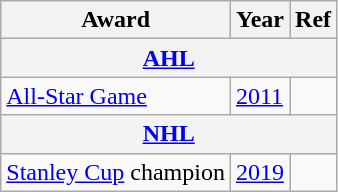<table class="wikitable">
<tr>
<th>Award</th>
<th>Year</th>
<th>Ref</th>
</tr>
<tr>
<th colspan="3"><a href='#'>AHL</a></th>
</tr>
<tr>
<td><a href='#'>All-Star Game</a></td>
<td><a href='#'>2011</a></td>
<td></td>
</tr>
<tr>
<th colspan="3"><a href='#'>NHL</a></th>
</tr>
<tr>
<td><a href='#'>Stanley Cup</a> champion</td>
<td><a href='#'>2019</a></td>
<td></td>
</tr>
</table>
